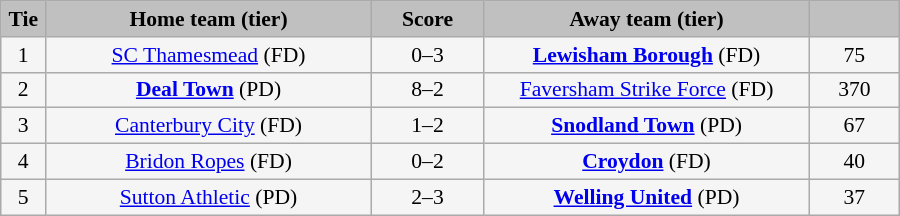<table class="wikitable" style="width: 600px; background:WhiteSmoke; text-align:center; font-size:90%">
<tr>
<td scope="col" style="width:  5.00%; background:silver;"><strong>Tie</strong></td>
<td scope="col" style="width: 36.25%; background:silver;"><strong>Home team (tier)</strong></td>
<td scope="col" style="width: 12.50%; background:silver;"><strong>Score</strong></td>
<td scope="col" style="width: 36.25%; background:silver;"><strong>Away team (tier)</strong></td>
<td scope="col" style="width: 10.00%; background:silver;"><strong></strong></td>
</tr>
<tr>
<td>1</td>
<td><a href='#'>SC Thamesmead</a> (FD)</td>
<td>0–3</td>
<td><strong><a href='#'>Lewisham Borough</a></strong> (FD)</td>
<td>75</td>
</tr>
<tr>
<td>2</td>
<td><strong><a href='#'>Deal Town</a></strong> (PD)</td>
<td>8–2</td>
<td><a href='#'>Faversham Strike Force</a> (FD)</td>
<td>370</td>
</tr>
<tr>
<td>3</td>
<td><a href='#'>Canterbury City</a> (FD)</td>
<td>1–2</td>
<td><strong><a href='#'>Snodland Town</a></strong> (PD)</td>
<td>67</td>
</tr>
<tr>
<td>4</td>
<td><a href='#'>Bridon Ropes</a> (FD)</td>
<td>0–2</td>
<td><strong><a href='#'>Croydon</a></strong> (FD)</td>
<td>40</td>
</tr>
<tr>
<td>5</td>
<td><a href='#'>Sutton Athletic</a> (PD)</td>
<td>2–3</td>
<td><strong><a href='#'>Welling United</a></strong> (PD)</td>
<td>37</td>
</tr>
</table>
